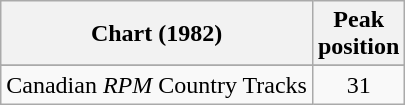<table class="wikitable sortable">
<tr>
<th align="left">Chart (1982)</th>
<th align="center">Peak<br>position</th>
</tr>
<tr>
</tr>
<tr>
<td align="left">Canadian <em>RPM</em> Country Tracks</td>
<td align="center">31</td>
</tr>
</table>
